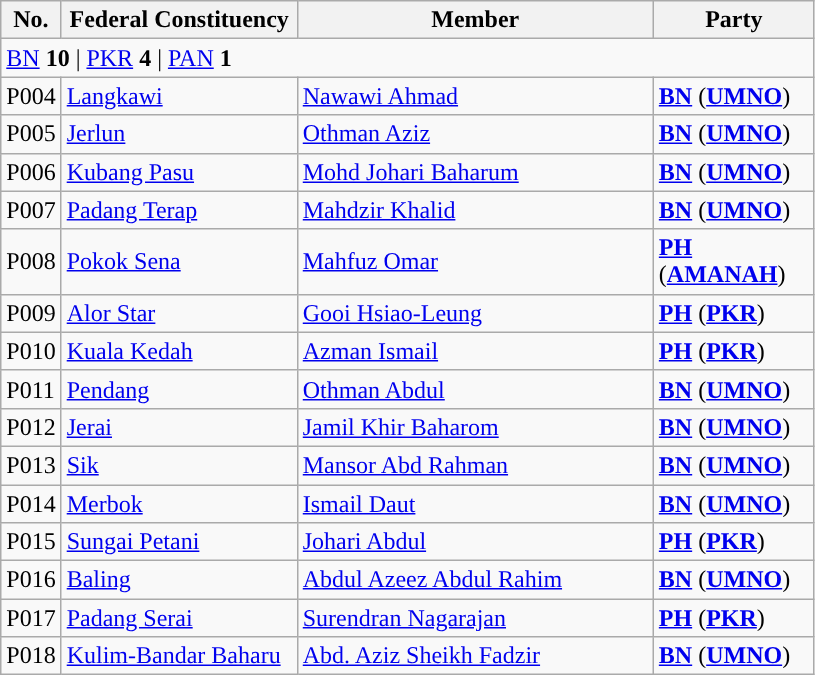<table class ="wikitable sortable">
<tr>
<th style="width:30px;">No.</th>
<th style="width:150px;">Federal Constituency</th>
<th style="width:230px;">Member</th>
<th style="width:100px;">Party</th>
</tr>
<tr>
<td colspan="4"><a href='#'>BN</a> <strong>10</strong> | <a href='#'>PKR</a> <strong>4</strong> | <a href='#'>PAN</a> <strong>1</strong></td>
</tr>
<tr>
<td>P004</td>
<td><a href='#'>Langkawi</a></td>
<td><a href='#'>Nawawi Ahmad</a></td>
<td><strong><a href='#'>BN</a></strong> (<strong><a href='#'>UMNO</a></strong>)</td>
</tr>
<tr>
<td>P005</td>
<td><a href='#'>Jerlun</a></td>
<td><a href='#'>Othman Aziz</a></td>
<td><strong><a href='#'>BN</a></strong> (<strong><a href='#'>UMNO</a></strong>)</td>
</tr>
<tr>
<td>P006</td>
<td><a href='#'>Kubang Pasu</a></td>
<td><a href='#'>Mohd Johari Baharum</a></td>
<td><strong><a href='#'>BN</a></strong> (<strong><a href='#'>UMNO</a></strong>)</td>
</tr>
<tr>
<td>P007</td>
<td><a href='#'>Padang Terap</a></td>
<td><a href='#'>Mahdzir Khalid</a></td>
<td><strong><a href='#'>BN</a></strong> (<strong><a href='#'>UMNO</a></strong>)</td>
</tr>
<tr>
<td>P008</td>
<td><a href='#'>Pokok Sena</a></td>
<td><a href='#'>Mahfuz Omar</a></td>
<td><strong><a href='#'>PH</a></strong> (<strong><a href='#'>AMANAH</a></strong>)</td>
</tr>
<tr>
<td>P009</td>
<td><a href='#'>Alor Star</a></td>
<td><a href='#'>Gooi Hsiao-Leung</a></td>
<td><strong><a href='#'>PH</a></strong> (<strong><a href='#'>PKR</a></strong>)</td>
</tr>
<tr>
<td>P010</td>
<td><a href='#'>Kuala Kedah</a></td>
<td><a href='#'>Azman Ismail</a></td>
<td><strong><a href='#'>PH</a></strong> (<strong><a href='#'>PKR</a></strong>)</td>
</tr>
<tr>
<td>P011</td>
<td><a href='#'>Pendang</a></td>
<td><a href='#'>Othman Abdul</a></td>
<td><strong><a href='#'>BN</a></strong> (<strong><a href='#'>UMNO</a></strong>)</td>
</tr>
<tr>
<td>P012</td>
<td><a href='#'>Jerai</a></td>
<td><a href='#'>Jamil Khir Baharom</a></td>
<td><strong><a href='#'>BN</a></strong> (<strong><a href='#'>UMNO</a></strong>)</td>
</tr>
<tr>
<td>P013</td>
<td><a href='#'>Sik</a></td>
<td><a href='#'>Mansor Abd Rahman</a></td>
<td><strong><a href='#'>BN</a></strong> (<strong><a href='#'>UMNO</a></strong>)</td>
</tr>
<tr>
<td>P014</td>
<td><a href='#'>Merbok</a></td>
<td><a href='#'>Ismail Daut</a></td>
<td><strong><a href='#'>BN</a></strong> (<strong><a href='#'>UMNO</a></strong>)</td>
</tr>
<tr>
<td>P015</td>
<td><a href='#'>Sungai Petani</a></td>
<td><a href='#'>Johari Abdul</a></td>
<td><strong><a href='#'>PH</a></strong> (<strong><a href='#'>PKR</a></strong>)</td>
</tr>
<tr>
<td>P016</td>
<td><a href='#'>Baling</a></td>
<td><a href='#'>Abdul Azeez Abdul Rahim</a></td>
<td><strong><a href='#'>BN</a></strong> (<strong><a href='#'>UMNO</a></strong>)</td>
</tr>
<tr>
<td>P017</td>
<td><a href='#'>Padang Serai</a></td>
<td><a href='#'>Surendran Nagarajan</a></td>
<td><strong><a href='#'>PH</a></strong> (<strong><a href='#'>PKR</a></strong>)</td>
</tr>
<tr>
<td>P018</td>
<td><a href='#'>Kulim-Bandar Baharu</a></td>
<td><a href='#'>Abd. Aziz Sheikh Fadzir</a></td>
<td><strong><a href='#'>BN</a></strong> (<strong><a href='#'>UMNO</a></strong>)</td>
</tr>
</table>
